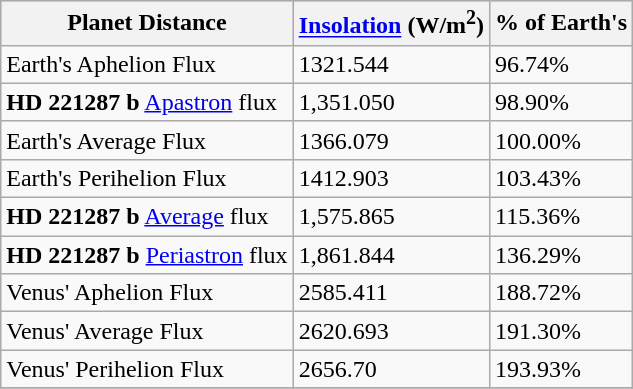<table class="wikitable">
<tr align="center" style="align:center; background:#ffc0c0">
<th>Planet Distance</th>
<th><a href='#'>Insolation</a> (W/m<sup>2</sup>)</th>
<th>% of Earth's</th>
</tr>
<tr>
<td>Earth's Aphelion Flux</td>
<td>1321.544</td>
<td>96.74%</td>
</tr>
<tr>
<td><strong>HD 221287 b</strong> <a href='#'>Apastron</a> flux</td>
<td>1,351.050</td>
<td>98.90%</td>
</tr>
<tr>
<td>Earth's Average Flux </td>
<td>1366.079</td>
<td>100.00%</td>
</tr>
<tr>
<td>Earth's Perihelion Flux</td>
<td>1412.903</td>
<td>103.43%</td>
</tr>
<tr>
<td><strong>HD 221287 b</strong> <a href='#'>Average</a> flux </td>
<td>1,575.865</td>
<td>115.36%</td>
</tr>
<tr>
<td><strong>HD 221287 b</strong> <a href='#'>Periastron</a> flux</td>
<td>1,861.844</td>
<td>136.29%</td>
</tr>
<tr>
<td>Venus' Aphelion Flux</td>
<td>2585.411</td>
<td>188.72%</td>
</tr>
<tr>
<td>Venus' Average Flux</td>
<td>2620.693</td>
<td>191.30%</td>
</tr>
<tr>
<td>Venus' Perihelion Flux</td>
<td>2656.70</td>
<td>193.93%</td>
</tr>
<tr>
</tr>
</table>
